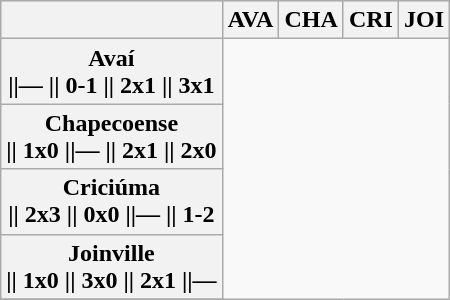<table align="center" cellspacing="0" cellpadding="3" style="background-color: #f9f9f9; text-align: center" class="wikitable">
<tr style="background:#F0F0F0;">
<th align="left"> </th>
<th>AVA</th>
<th>CHA</th>
<th>CRI</th>
<th>JOI</th>
</tr>
<tr>
<th>Avaí<br> ||<strong>—</strong>
 ||<span> <strong>0-1</strong> </span>
 ||<span> <strong>2x1</strong> </span>
 ||<span> <strong>3x1</strong> </span></th>
</tr>
<tr>
<th>Chapecoense<br> ||<span> <strong>1x0</strong> </span>
 ||<strong>—</strong>
 ||<span> <strong>2x1</strong> </span>
 ||<span> <strong>2x0</strong> </span></th>
</tr>
<tr>
<th>Criciúma<br> ||<span> <strong>2x3</strong> </span>
 ||<span> <strong>0x0</strong> </span>
 ||<strong>—</strong>
 ||<span> <strong>1-2</strong> </span></th>
</tr>
<tr>
<th>Joinville<br> ||<span> <strong>1x0</strong> </span>
 ||<span> <strong>3x0</strong> </span>
 ||<span> <strong>2x1</strong> </span>
 ||<strong>—</strong></th>
</tr>
<tr>
</tr>
</table>
